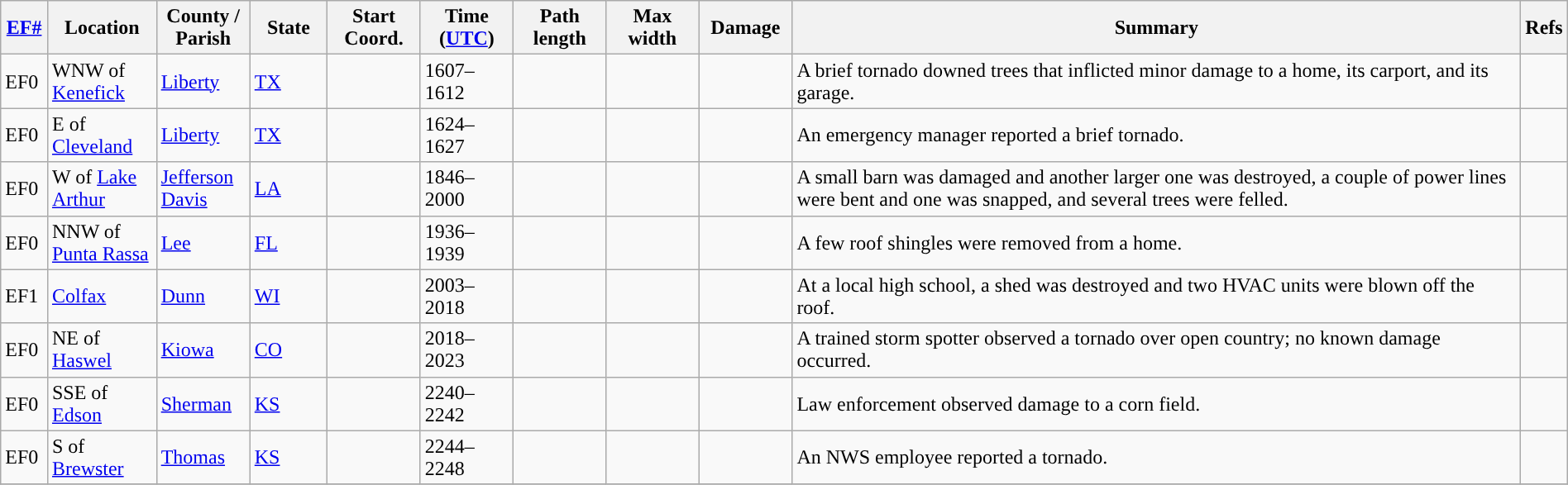<table class="wikitable sortable" style="width:100%;">
<tr>
<th scope="col" width="3%" align="center"><a href='#'>EF#</a></th>
<th scope="col" width="7%" align="center" class="unsortable">Location</th>
<th scope="col" width="6%" align="center" class="unsortable">County / Parish</th>
<th scope="col" width="5%" align="center">State</th>
<th scope="col" width="6%" align="center">Start Coord.</th>
<th scope="col" width="6%" align="center">Time (<a href='#'>UTC</a>)</th>
<th scope="col" width="6%" align="center">Path length</th>
<th scope="col" width="6%" align="center">Max width</th>
<th scope="col" width="6%" align="center">Damage</th>
<th scope="col" width="48%" class="unsortable" align="center">Summary</th>
<th scope="col" width="48%" class="unsortable" align="center">Refs</th>
</tr>
<tr>
<td>EF0</td>
<td>WNW of <a href='#'>Kenefick</a></td>
<td><a href='#'>Liberty</a></td>
<td><a href='#'>TX</a></td>
<td></td>
<td>1607–1612</td>
<td></td>
<td></td>
<td></td>
<td>A brief tornado downed trees that inflicted minor damage to a home, its carport, and its garage.</td>
<td></td>
</tr>
<tr>
<td>EF0</td>
<td>E of <a href='#'>Cleveland</a></td>
<td><a href='#'>Liberty</a></td>
<td><a href='#'>TX</a></td>
<td></td>
<td>1624–1627</td>
<td></td>
<td></td>
<td></td>
<td>An emergency manager reported a brief tornado.</td>
<td></td>
</tr>
<tr>
<td>EF0</td>
<td>W of <a href='#'>Lake Arthur</a></td>
<td><a href='#'>Jefferson Davis</a></td>
<td><a href='#'>LA</a></td>
<td></td>
<td>1846–2000</td>
<td></td>
<td></td>
<td></td>
<td>A small barn was damaged and another larger one was destroyed, a couple of power lines were bent and one was snapped, and several trees were felled.</td>
<td></td>
</tr>
<tr>
<td>EF0</td>
<td>NNW of <a href='#'>Punta Rassa</a></td>
<td><a href='#'>Lee</a></td>
<td><a href='#'>FL</a></td>
<td></td>
<td>1936–1939</td>
<td></td>
<td></td>
<td></td>
<td>A few roof shingles were removed from a home.</td>
<td></td>
</tr>
<tr>
<td>EF1</td>
<td><a href='#'>Colfax</a></td>
<td><a href='#'>Dunn</a></td>
<td><a href='#'>WI</a></td>
<td></td>
<td>2003–2018</td>
<td></td>
<td></td>
<td></td>
<td>At a local high school, a shed was destroyed and two HVAC units were blown off the roof.</td>
<td></td>
</tr>
<tr>
<td>EF0</td>
<td>NE of <a href='#'>Haswel</a></td>
<td><a href='#'>Kiowa</a></td>
<td><a href='#'>CO</a></td>
<td></td>
<td>2018–2023</td>
<td></td>
<td></td>
<td></td>
<td>A trained storm spotter observed a tornado over open country; no known damage occurred.</td>
<td></td>
</tr>
<tr>
<td>EF0</td>
<td>SSE of <a href='#'>Edson</a></td>
<td><a href='#'>Sherman</a></td>
<td><a href='#'>KS</a></td>
<td></td>
<td>2240–2242</td>
<td></td>
<td></td>
<td></td>
<td>Law enforcement observed damage to a corn field.</td>
<td></td>
</tr>
<tr>
<td>EF0</td>
<td>S of <a href='#'>Brewster</a></td>
<td><a href='#'>Thomas</a></td>
<td><a href='#'>KS</a></td>
<td></td>
<td>2244–2248</td>
<td></td>
<td></td>
<td></td>
<td>An NWS employee reported a tornado.</td>
<td></td>
</tr>
<tr>
</tr>
</table>
